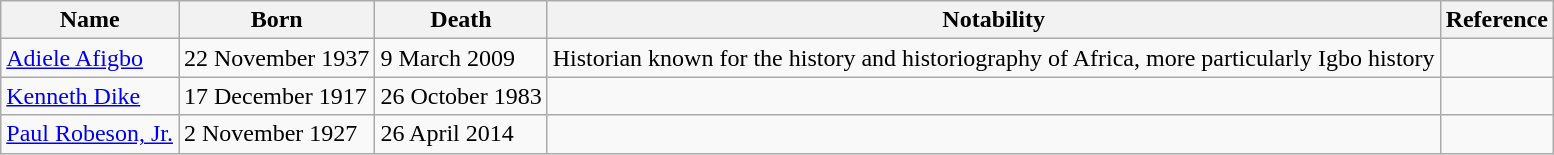<table class="wikitable sortable">
<tr>
<th>Name</th>
<th class="unsortable">Born</th>
<th class="unsortable">Death</th>
<th class="unsortable">Notability</th>
<th class="unsortable">Reference</th>
</tr>
<tr>
<td><a href='#'>Adiele Afigbo</a></td>
<td>22 November 1937</td>
<td>9 March 2009</td>
<td>Historian known for the history and historiography of Africa, more particularly Igbo history</td>
<td></td>
</tr>
<tr>
<td><a href='#'>Kenneth Dike</a></td>
<td>17 December 1917</td>
<td>26 October 1983</td>
<td></td>
<td></td>
</tr>
<tr>
<td><a href='#'>Paul Robeson, Jr.</a></td>
<td>2 November 1927</td>
<td>26 April 2014</td>
<td></td>
<td rowspan=1 align=center></td>
</tr>
</table>
